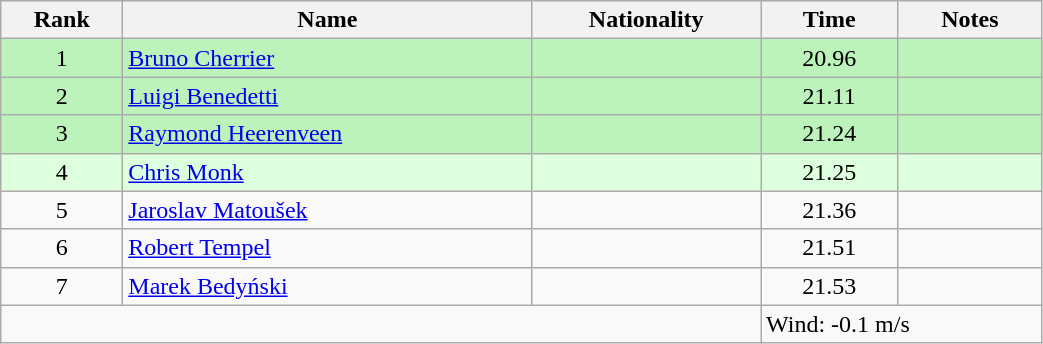<table class="wikitable sortable" style="text-align:center;width: 55%">
<tr>
<th>Rank</th>
<th>Name</th>
<th>Nationality</th>
<th>Time</th>
<th>Notes</th>
</tr>
<tr bgcolor=bbf3bb>
<td>1</td>
<td align=left><a href='#'>Bruno Cherrier</a></td>
<td align=left></td>
<td>20.96</td>
<td></td>
</tr>
<tr bgcolor=bbf3bb>
<td>2</td>
<td align=left><a href='#'>Luigi Benedetti</a></td>
<td align=left></td>
<td>21.11</td>
<td></td>
</tr>
<tr bgcolor=bbf3bb>
<td>3</td>
<td align=left><a href='#'>Raymond Heerenveen</a></td>
<td align=left></td>
<td>21.24</td>
<td></td>
</tr>
<tr bgcolor=ddffdd>
<td>4</td>
<td align=left><a href='#'>Chris Monk</a></td>
<td align=left></td>
<td>21.25</td>
<td></td>
</tr>
<tr>
<td>5</td>
<td align=left><a href='#'>Jaroslav Matoušek</a></td>
<td align=left></td>
<td>21.36</td>
<td></td>
</tr>
<tr>
<td>6</td>
<td align=left><a href='#'>Robert Tempel</a></td>
<td align=left></td>
<td>21.51</td>
<td></td>
</tr>
<tr>
<td>7</td>
<td align=left><a href='#'>Marek Bedyński</a></td>
<td align=left></td>
<td>21.53</td>
<td></td>
</tr>
<tr class="sortbottom">
<td colspan="3"></td>
<td colspan="2" style="text-align:left;">Wind: -0.1 m/s</td>
</tr>
</table>
